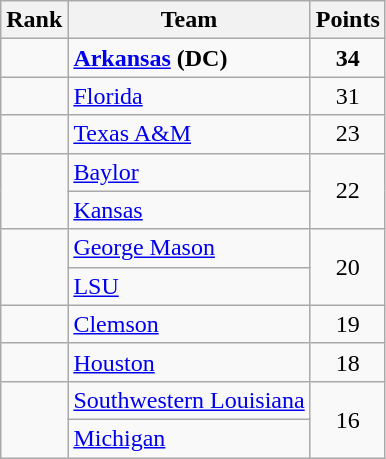<table class="wikitable sortable" style="text-align:center">
<tr>
<th>Rank</th>
<th>Team</th>
<th>Points</th>
</tr>
<tr>
<td></td>
<td align="left"><strong><a href='#'>Arkansas</a></strong> <strong>(DC)</strong></td>
<td><strong>34</strong></td>
</tr>
<tr>
<td></td>
<td align="left"><a href='#'>Florida</a></td>
<td>31</td>
</tr>
<tr>
<td></td>
<td align="left"><a href='#'>Texas A&M</a></td>
<td>23</td>
</tr>
<tr>
<td rowspan=2></td>
<td align="left"><a href='#'>Baylor</a></td>
<td rowspan=2>22</td>
</tr>
<tr>
<td align="left"><a href='#'>Kansas</a></td>
</tr>
<tr>
<td rowspan=2></td>
<td align="left"><a href='#'>George Mason</a></td>
<td rowspan=2>20</td>
</tr>
<tr>
<td align="left"><a href='#'>LSU</a></td>
</tr>
<tr>
<td></td>
<td align="left"><a href='#'>Clemson</a></td>
<td>19</td>
</tr>
<tr>
<td></td>
<td align="left"><a href='#'>Houston</a></td>
<td>18</td>
</tr>
<tr>
<td rowspan=2></td>
<td align="left"><a href='#'>Southwestern Louisiana</a></td>
<td rowspan=2>16</td>
</tr>
<tr>
<td align="left"><a href='#'>Michigan</a></td>
</tr>
</table>
